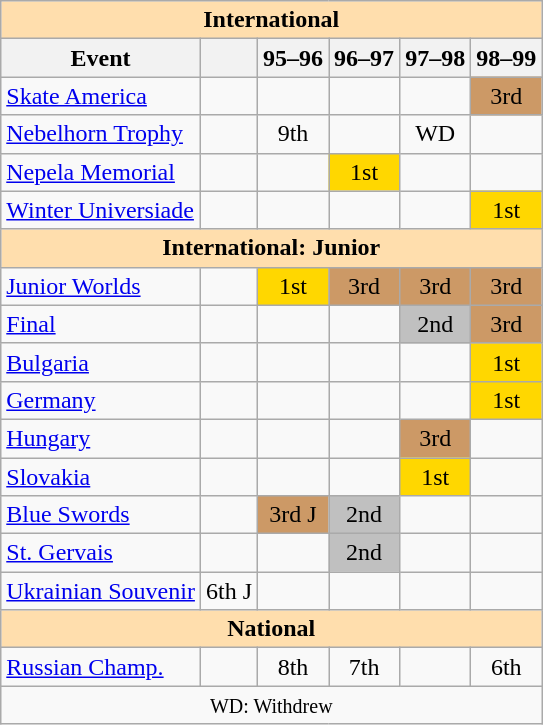<table class="wikitable" style="text-align:center">
<tr>
<th style="background-color: #ffdead; " colspan=6 align=center>International</th>
</tr>
<tr>
<th>Event</th>
<th></th>
<th>95–96</th>
<th>96–97</th>
<th>97–98</th>
<th>98–99</th>
</tr>
<tr>
<td align=left> <a href='#'>Skate America</a></td>
<td></td>
<td></td>
<td></td>
<td></td>
<td bgcolor=cc9966>3rd</td>
</tr>
<tr>
<td align=left><a href='#'>Nebelhorn Trophy</a></td>
<td></td>
<td>9th</td>
<td></td>
<td>WD</td>
<td></td>
</tr>
<tr>
<td align=left><a href='#'>Nepela Memorial</a></td>
<td></td>
<td></td>
<td bgcolor=gold>1st</td>
<td></td>
<td></td>
</tr>
<tr>
<td align=left><a href='#'>Winter Universiade</a></td>
<td></td>
<td></td>
<td></td>
<td></td>
<td bgcolor=gold>1st</td>
</tr>
<tr>
<th style="background-color: #ffdead; " colspan=6 align=center>International: Junior</th>
</tr>
<tr>
<td align=left><a href='#'>Junior Worlds</a></td>
<td></td>
<td bgcolor=gold>1st</td>
<td bgcolor=cc9966>3rd</td>
<td bgcolor=cc9966>3rd</td>
<td bgcolor=cc9966>3rd</td>
</tr>
<tr>
<td align=left> <a href='#'>Final</a></td>
<td></td>
<td></td>
<td></td>
<td bgcolor=silver>2nd</td>
<td bgcolor=cc9966>3rd</td>
</tr>
<tr>
<td align=left> <a href='#'>Bulgaria</a></td>
<td></td>
<td></td>
<td></td>
<td></td>
<td bgcolor=gold>1st</td>
</tr>
<tr>
<td align=left> <a href='#'>Germany</a></td>
<td></td>
<td></td>
<td></td>
<td></td>
<td bgcolor=gold>1st</td>
</tr>
<tr>
<td align=left> <a href='#'>Hungary</a></td>
<td></td>
<td></td>
<td></td>
<td bgcolor=cc9966>3rd</td>
<td></td>
</tr>
<tr>
<td align=left> <a href='#'>Slovakia</a></td>
<td></td>
<td></td>
<td></td>
<td bgcolor=gold>1st</td>
<td></td>
</tr>
<tr>
<td align=left><a href='#'>Blue Swords</a></td>
<td></td>
<td bgcolor=cc9966>3rd J</td>
<td bgcolor=silver>2nd</td>
<td></td>
<td></td>
</tr>
<tr>
<td align=left><a href='#'>St. Gervais</a></td>
<td></td>
<td></td>
<td bgcolor=silver>2nd</td>
<td></td>
<td></td>
</tr>
<tr>
<td align=left><a href='#'>Ukrainian Souvenir</a></td>
<td>6th J</td>
<td></td>
<td></td>
<td></td>
<td></td>
</tr>
<tr>
<th style="background-color: #ffdead; " colspan=6 align=center>National</th>
</tr>
<tr>
<td align=left><a href='#'>Russian Champ.</a></td>
<td></td>
<td>8th</td>
<td>7th</td>
<td></td>
<td>6th</td>
</tr>
<tr>
<td colspan=6 align=center><small> WD: Withdrew </small></td>
</tr>
</table>
